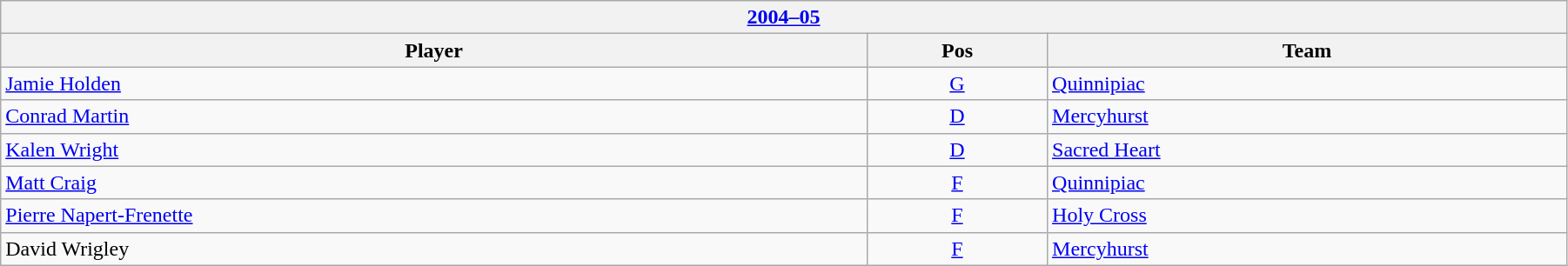<table class="wikitable" width=95%>
<tr>
<th colspan=3><a href='#'>2004–05</a></th>
</tr>
<tr>
<th>Player</th>
<th>Pos</th>
<th>Team</th>
</tr>
<tr>
<td><a href='#'>Jamie Holden</a></td>
<td style="text-align:center;"><a href='#'>G</a></td>
<td><a href='#'>Quinnipiac</a></td>
</tr>
<tr>
<td><a href='#'>Conrad Martin</a></td>
<td style="text-align:center;"><a href='#'>D</a></td>
<td><a href='#'>Mercyhurst</a></td>
</tr>
<tr>
<td><a href='#'>Kalen Wright</a></td>
<td style="text-align:center;"><a href='#'>D</a></td>
<td><a href='#'>Sacred Heart</a></td>
</tr>
<tr>
<td><a href='#'>Matt Craig</a></td>
<td style="text-align:center;"><a href='#'>F</a></td>
<td><a href='#'>Quinnipiac</a></td>
</tr>
<tr>
<td><a href='#'>Pierre Napert-Frenette</a></td>
<td style="text-align:center;"><a href='#'>F</a></td>
<td><a href='#'>Holy Cross</a></td>
</tr>
<tr>
<td>David Wrigley</td>
<td style="text-align:center;"><a href='#'>F</a></td>
<td><a href='#'>Mercyhurst</a></td>
</tr>
</table>
